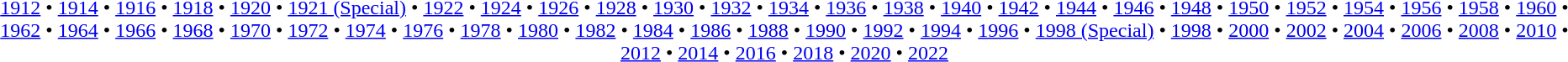<table id=toc class=toc summary=Contents>
<tr>
<td align=center><br><a href='#'>1912</a> • <a href='#'>1914</a> • <a href='#'>1916</a> • <a href='#'>1918</a> • <a href='#'>1920</a> • <a href='#'>1921 (Special)</a> • <a href='#'>1922</a> • <a href='#'>1924</a> • <a href='#'>1926</a> • <a href='#'>1928</a> • <a href='#'>1930</a> • <a href='#'>1932</a> • <a href='#'>1934</a> • <a href='#'>1936</a> • <a href='#'>1938</a> • <a href='#'>1940</a> • <a href='#'>1942</a> • <a href='#'>1944</a> • <a href='#'>1946</a> • <a href='#'>1948</a> • <a href='#'>1950</a> • <a href='#'>1952</a> • <a href='#'>1954</a> • <a href='#'>1956</a> • <a href='#'>1958</a> • <a href='#'>1960</a> • <a href='#'>1962</a> • <a href='#'>1964</a> • <a href='#'>1966</a> • <a href='#'>1968</a> • <a href='#'>1970</a> • <a href='#'>1972</a> • <a href='#'>1974</a> • <a href='#'>1976</a> • <a href='#'>1978</a> • <a href='#'>1980</a> • <a href='#'>1982</a> • <a href='#'>1984</a> • <a href='#'>1986</a> • <a href='#'>1988</a> • <a href='#'>1990</a> • <a href='#'>1992</a> • <a href='#'>1994</a> • <a href='#'>1996</a> • <a href='#'>1998 (Special)</a> • <a href='#'>1998</a> • <a href='#'>2000</a> • <a href='#'>2002</a> • <a href='#'>2004</a> • <a href='#'>2006</a> • <a href='#'>2008</a> • <a href='#'>2010</a> • <a href='#'>2012</a> • <a href='#'>2014</a> • <a href='#'>2016</a> • <a href='#'>2018</a> • <a href='#'>2020</a> • <a href='#'>2022</a></td>
</tr>
</table>
